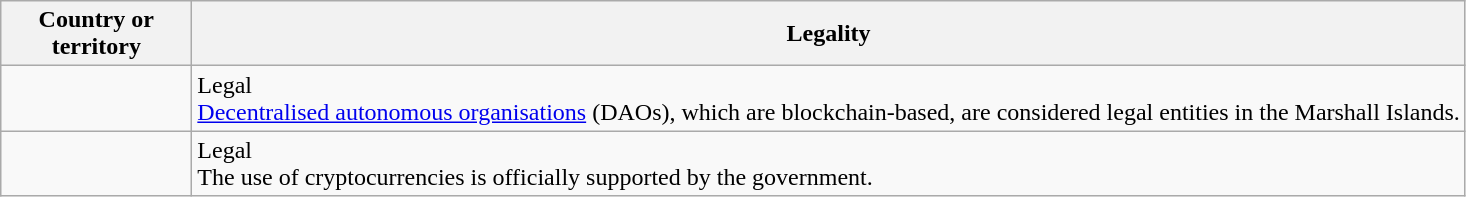<table class="wikitable sortable" style="text-align:left">
<tr>
<th style="width:120px;"><strong>Country or territory</strong></th>
<th><strong>Legality</strong></th>
</tr>
<tr>
<td></td>
<td> Legal<br><a href='#'>Decentralised autonomous organisations</a> (DAOs), which are blockchain-based, are considered legal entities in the Marshall Islands.</td>
</tr>
<tr>
<td></td>
<td> Legal<br>The use of cryptocurrencies is officially supported by the government.</td>
</tr>
</table>
